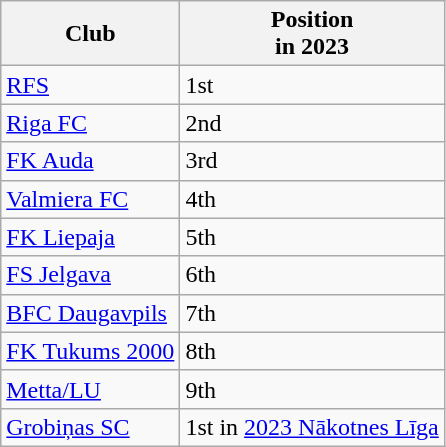<table class="wikitable sortable">
<tr>
<th>Club</th>
<th>Position<br>in 2023</th>
</tr>
<tr>
<td style="text-align:left"><a href='#'>RFS</a></td>
<td>1st</td>
</tr>
<tr>
<td style="text-align:left"><a href='#'>Riga FC</a></td>
<td>2nd</td>
</tr>
<tr>
<td style="text-align:left"><a href='#'>FK Auda</a></td>
<td>3rd</td>
</tr>
<tr>
<td style="text-align:left"><a href='#'>Valmiera FC</a></td>
<td>4th</td>
</tr>
<tr>
<td style="text-align:left"><a href='#'>FK Liepaja</a></td>
<td>5th</td>
</tr>
<tr>
<td style="text-align:left"><a href='#'>FS Jelgava</a></td>
<td>6th</td>
</tr>
<tr>
<td style="text-align:left"><a href='#'>BFC Daugavpils</a></td>
<td>7th</td>
</tr>
<tr>
<td style="text-align:left"><a href='#'>FK Tukums 2000</a></td>
<td>8th</td>
</tr>
<tr>
<td style="text-align:left"><a href='#'>Metta/LU</a></td>
<td>9th</td>
</tr>
<tr>
<td style="text-align:left"><a href='#'>Grobiņas SC</a></td>
<td>1st in <a href='#'>2023 Nākotnes Līga</a></td>
</tr>
</table>
